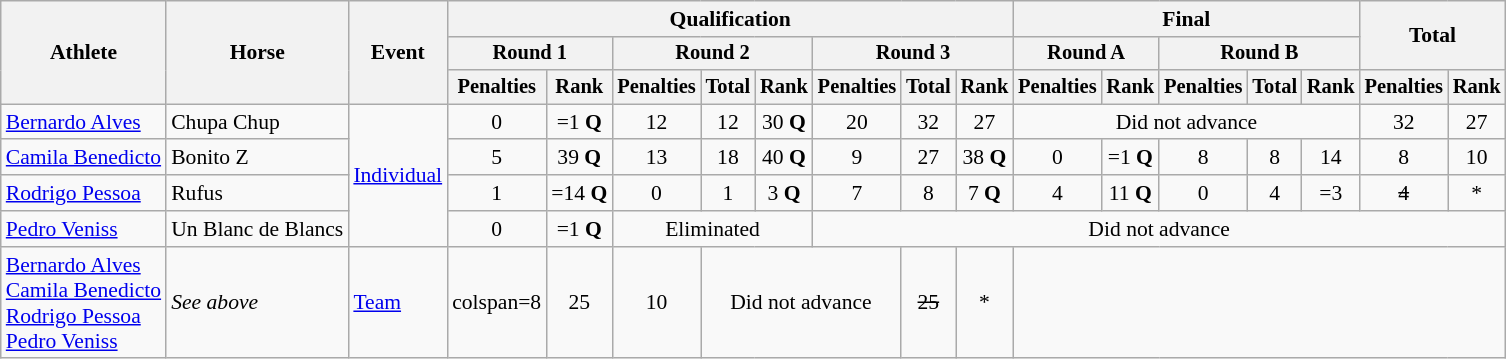<table class="wikitable" style="font-size:90%">
<tr>
<th rowspan="3">Athlete</th>
<th rowspan="3">Horse</th>
<th rowspan="3">Event</th>
<th colspan="8">Qualification</th>
<th colspan="5">Final</th>
<th rowspan=2 colspan="2">Total</th>
</tr>
<tr style="font-size:95%">
<th colspan="2">Round 1</th>
<th colspan="3">Round 2</th>
<th colspan="3">Round 3</th>
<th colspan="2">Round A</th>
<th colspan="3">Round B</th>
</tr>
<tr style="font-size:95%">
<th>Penalties</th>
<th>Rank</th>
<th>Penalties</th>
<th>Total</th>
<th>Rank</th>
<th>Penalties</th>
<th>Total</th>
<th>Rank</th>
<th>Penalties</th>
<th>Rank</th>
<th>Penalties</th>
<th>Total</th>
<th>Rank</th>
<th>Penalties</th>
<th>Rank</th>
</tr>
<tr align=center>
<td align=left><a href='#'>Bernardo Alves</a></td>
<td align=left>Chupa Chup</td>
<td align=left rowspan=4><a href='#'>Individual</a></td>
<td>0</td>
<td>=1 <strong>Q</strong></td>
<td>12</td>
<td>12</td>
<td>30 <strong>Q</strong></td>
<td>20</td>
<td>32</td>
<td>27</td>
<td colspan=5>Did not advance</td>
<td>32</td>
<td>27</td>
</tr>
<tr align=center>
<td align=left><a href='#'>Camila Benedicto</a></td>
<td align=left>Bonito Z</td>
<td>5</td>
<td>39 <strong>Q</strong></td>
<td>13</td>
<td>18</td>
<td>40 <strong>Q</strong></td>
<td>9</td>
<td>27</td>
<td>38 <strong>Q</strong></td>
<td>0</td>
<td>=1 <strong>Q</strong></td>
<td>8</td>
<td>8</td>
<td>14</td>
<td>8</td>
<td>10</td>
</tr>
<tr align=center>
<td align=left><a href='#'>Rodrigo Pessoa</a></td>
<td align=left>Rufus</td>
<td>1</td>
<td>=14 <strong>Q</strong></td>
<td>0</td>
<td>1</td>
<td>3 <strong>Q</strong></td>
<td>7</td>
<td>8</td>
<td>7 <strong>Q</strong></td>
<td>4</td>
<td>11 <strong>Q</strong></td>
<td>0</td>
<td>4</td>
<td>=3</td>
<td><s>4</s></td>
<td>*</td>
</tr>
<tr align=center>
<td align=left><a href='#'>Pedro Veniss</a></td>
<td align=left>Un Blanc de Blancs</td>
<td>0</td>
<td>=1 <strong>Q</strong></td>
<td colspan=3>Eliminated</td>
<td colspan=10>Did not advance</td>
</tr>
<tr align=center>
<td align=left><a href='#'>Bernardo Alves</a><br><a href='#'>Camila Benedicto</a><br><a href='#'>Rodrigo Pessoa</a><br><a href='#'>Pedro Veniss</a></td>
<td align=left><em>See above</em></td>
<td align=left><a href='#'>Team</a></td>
<td>colspan=8 </td>
<td>25</td>
<td>10</td>
<td colspan=3>Did not advance</td>
<td><s>25</s></td>
<td>*</td>
</tr>
</table>
